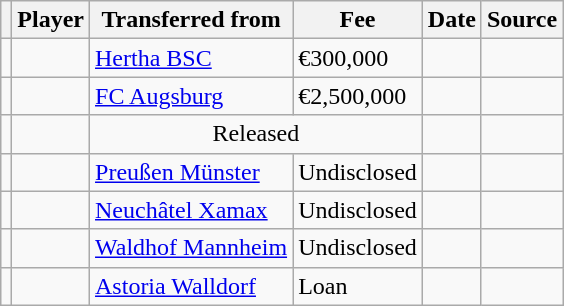<table class="wikitable plainrowheaders sortable">
<tr>
<th></th>
<th scope="col">Player</th>
<th>Transferred from</th>
<th style="width: 65px;">Fee</th>
<th scope="col">Date</th>
<th scope="col">Source</th>
</tr>
<tr>
<td align=center></td>
<td></td>
<td> <a href='#'>Hertha BSC</a></td>
<td>€300,000</td>
<td></td>
<td></td>
</tr>
<tr>
<td align=center></td>
<td></td>
<td> <a href='#'>FC Augsburg</a></td>
<td>€2,500,000</td>
<td></td>
<td></td>
</tr>
<tr>
<td align="center"></td>
<td></td>
<td colspan="2" style="text-align: center;">Released</td>
<td></td>
<td></td>
</tr>
<tr>
<td align=center></td>
<td></td>
<td> <a href='#'>Preußen Münster</a></td>
<td>Undisclosed</td>
<td></td>
<td></td>
</tr>
<tr>
<td align=center></td>
<td></td>
<td> <a href='#'>Neuchâtel Xamax</a></td>
<td>Undisclosed</td>
<td></td>
<td></td>
</tr>
<tr>
<td align=center></td>
<td></td>
<td> <a href='#'>Waldhof Mannheim</a></td>
<td>Undisclosed</td>
<td></td>
<td></td>
</tr>
<tr>
<td align=center></td>
<td></td>
<td> <a href='#'>Astoria Walldorf</a></td>
<td>Loan</td>
<td></td>
<td></td>
</tr>
</table>
